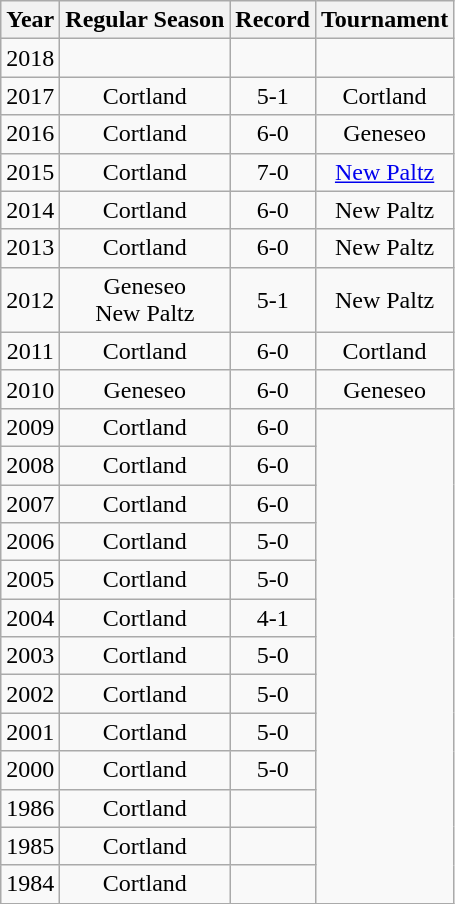<table class="wikitable" style="text-align:center" cellpadding=2 cellspacing=2>
<tr>
<th>Year</th>
<th>Regular Season</th>
<th>Record</th>
<th>Tournament</th>
</tr>
<tr>
<td>2018</td>
<td></td>
<td></td>
<td></td>
</tr>
<tr>
<td>2017</td>
<td>Cortland</td>
<td>5-1</td>
<td>Cortland</td>
</tr>
<tr>
<td>2016</td>
<td>Cortland</td>
<td>6-0</td>
<td>Geneseo</td>
</tr>
<tr>
<td>2015</td>
<td>Cortland</td>
<td>7-0</td>
<td><a href='#'>New Paltz</a></td>
</tr>
<tr>
<td>2014</td>
<td>Cortland</td>
<td>6-0</td>
<td>New Paltz</td>
</tr>
<tr>
<td>2013</td>
<td>Cortland</td>
<td>6-0</td>
<td>New Paltz</td>
</tr>
<tr>
<td>2012</td>
<td>Geneseo<br>New Paltz</td>
<td>5-1</td>
<td>New Paltz</td>
</tr>
<tr>
<td>2011</td>
<td>Cortland</td>
<td>6-0</td>
<td>Cortland</td>
</tr>
<tr>
<td>2010</td>
<td>Geneseo</td>
<td>6-0</td>
<td>Geneseo</td>
</tr>
<tr>
<td>2009</td>
<td>Cortland</td>
<td>6-0</td>
</tr>
<tr>
<td>2008</td>
<td>Cortland</td>
<td>6-0</td>
</tr>
<tr>
<td>2007</td>
<td>Cortland</td>
<td>6-0</td>
</tr>
<tr>
<td>2006</td>
<td>Cortland</td>
<td>5-0</td>
</tr>
<tr>
<td>2005</td>
<td>Cortland</td>
<td>5-0</td>
</tr>
<tr>
<td>2004</td>
<td>Cortland</td>
<td>4-1</td>
</tr>
<tr>
<td>2003</td>
<td>Cortland</td>
<td>5-0</td>
</tr>
<tr>
<td>2002</td>
<td>Cortland</td>
<td>5-0</td>
</tr>
<tr>
<td>2001</td>
<td>Cortland</td>
<td>5-0</td>
</tr>
<tr>
<td>2000</td>
<td>Cortland</td>
<td>5-0</td>
</tr>
<tr>
<td>1986</td>
<td>Cortland</td>
<td></td>
</tr>
<tr>
<td>1985</td>
<td>Cortland</td>
<td></td>
</tr>
<tr>
<td>1984</td>
<td>Cortland</td>
<td></td>
</tr>
<tr>
</tr>
</table>
